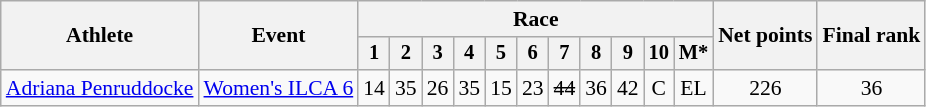<table class="wikitable" style="font-size:90%">
<tr>
<th rowspan="2">Athlete</th>
<th rowspan="2">Event</th>
<th colspan=11>Race</th>
<th rowspan=2>Net points</th>
<th rowspan=2>Final rank</th>
</tr>
<tr style="font-size:95%">
<th>1</th>
<th>2</th>
<th>3</th>
<th>4</th>
<th>5</th>
<th>6</th>
<th>7</th>
<th>8</th>
<th>9</th>
<th>10</th>
<th>M*</th>
</tr>
<tr align=center>
<td align=left><a href='#'>Adriana Penruddocke</a></td>
<td align=left><a href='#'>Women's ILCA 6</a></td>
<td>14</td>
<td>35</td>
<td>26</td>
<td>35</td>
<td>15</td>
<td>23</td>
<td><s>44</s></td>
<td>36</td>
<td>42</td>
<td>C</td>
<td>EL</td>
<td>226</td>
<td>36</td>
</tr>
</table>
